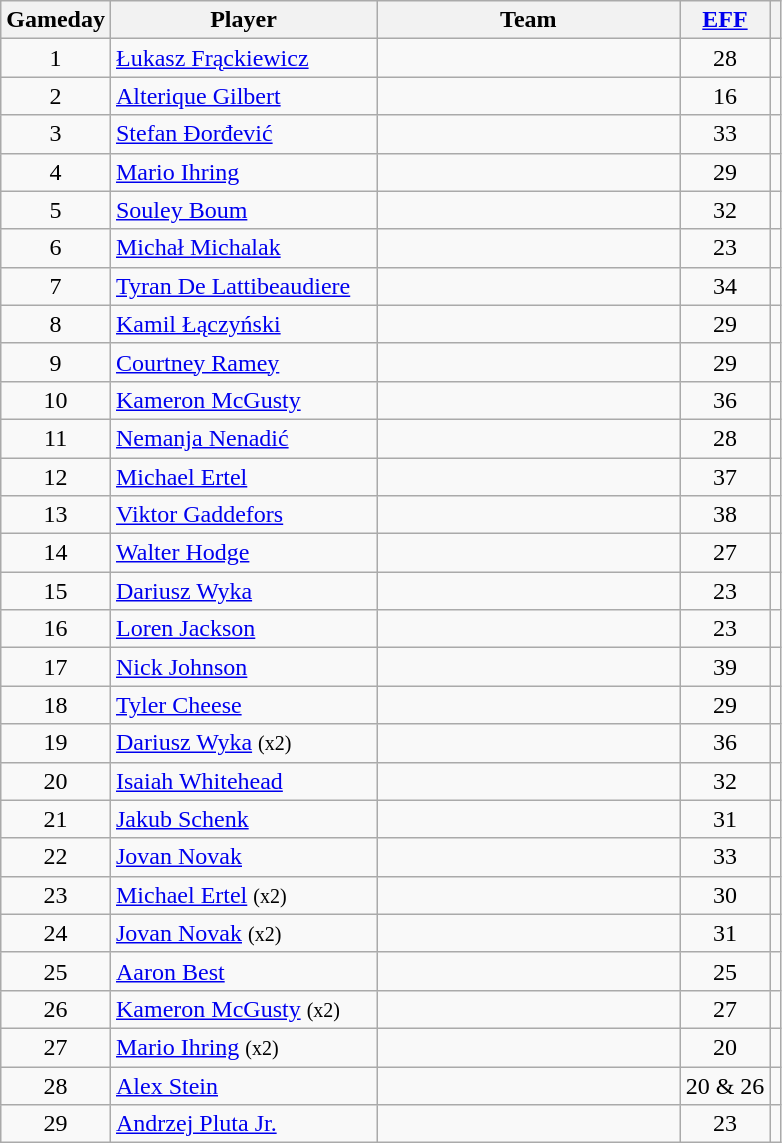<table class="wikitable sortable" style="text-align:center;">
<tr>
<th>Gameday</th>
<th width=170>Player</th>
<th width=195>Team</th>
<th><a href='#'>EFF</a></th>
<th></th>
</tr>
<tr>
<td>1</td>
<td align=left> <a href='#'>Łukasz Frąckiewicz</a></td>
<td align=left></td>
<td>28</td>
<td></td>
</tr>
<tr>
<td>2</td>
<td align=left> <a href='#'>Alterique Gilbert</a></td>
<td align=left></td>
<td>16</td>
<td></td>
</tr>
<tr>
<td>3</td>
<td align=left> <a href='#'>Stefan Đorđević</a></td>
<td align=left></td>
<td>33</td>
<td></td>
</tr>
<tr>
<td>4</td>
<td align=left> <a href='#'>Mario Ihring</a></td>
<td align=left></td>
<td>29</td>
<td></td>
</tr>
<tr>
<td>5</td>
<td align=left> <a href='#'>Souley Boum</a></td>
<td align=left></td>
<td>32</td>
<td></td>
</tr>
<tr>
<td>6</td>
<td align=left> <a href='#'>Michał Michalak</a></td>
<td align=left></td>
<td>23</td>
<td></td>
</tr>
<tr>
<td>7</td>
<td align=left> <a href='#'>Tyran De Lattibeaudiere</a></td>
<td align=left></td>
<td>34</td>
<td></td>
</tr>
<tr>
<td>8</td>
<td align=left> <a href='#'>Kamil Łączyński</a></td>
<td align=left></td>
<td>29</td>
<td></td>
</tr>
<tr>
<td>9</td>
<td align=left> <a href='#'>Courtney Ramey</a></td>
<td align=left></td>
<td>29</td>
<td></td>
</tr>
<tr>
<td>10</td>
<td align=left> <a href='#'>Kameron McGusty</a></td>
<td align=left></td>
<td>36</td>
<td></td>
</tr>
<tr>
<td>11</td>
<td align=left> <a href='#'>Nemanja Nenadić</a></td>
<td align=left></td>
<td>28</td>
<td></td>
</tr>
<tr>
<td>12</td>
<td align=left> <a href='#'>Michael Ertel</a></td>
<td align=left></td>
<td>37</td>
<td></td>
</tr>
<tr>
<td>13</td>
<td align=left> <a href='#'>Viktor Gaddefors</a></td>
<td align=left></td>
<td>38</td>
<td></td>
</tr>
<tr>
<td>14</td>
<td align=left> <a href='#'>Walter Hodge</a></td>
<td align=left></td>
<td>27</td>
<td></td>
</tr>
<tr>
<td>15</td>
<td align=left> <a href='#'>Dariusz Wyka</a></td>
<td align=left></td>
<td>23</td>
<td></td>
</tr>
<tr>
<td>16</td>
<td align=left> <a href='#'>Loren Jackson</a></td>
<td align=left></td>
<td>23</td>
<td></td>
</tr>
<tr>
<td>17</td>
<td align=left> <a href='#'>Nick Johnson</a></td>
<td align=left></td>
<td>39</td>
<td></td>
</tr>
<tr>
<td>18</td>
<td align=left> <a href='#'>Tyler Cheese</a></td>
<td align=left></td>
<td>29</td>
<td></td>
</tr>
<tr>
<td>19</td>
<td align=left> <a href='#'>Dariusz Wyka</a> <small>(x2)</small></td>
<td align=left></td>
<td>36</td>
<td></td>
</tr>
<tr>
<td>20</td>
<td align=left> <a href='#'>Isaiah Whitehead</a></td>
<td align=left></td>
<td>32</td>
<td></td>
</tr>
<tr>
<td>21</td>
<td align=left> <a href='#'>Jakub Schenk</a></td>
<td align=left></td>
<td>31</td>
<td></td>
</tr>
<tr>
<td>22</td>
<td align=left> <a href='#'>Jovan Novak</a></td>
<td align=left></td>
<td>33</td>
<td></td>
</tr>
<tr>
<td>23</td>
<td align=left> <a href='#'>Michael Ertel</a> <small>(x2)</small></td>
<td align=left></td>
<td>30</td>
<td></td>
</tr>
<tr>
<td>24</td>
<td align=left> <a href='#'>Jovan Novak</a> <small>(x2)</small></td>
<td align=left></td>
<td>31</td>
<td></td>
</tr>
<tr>
<td>25</td>
<td align=left> <a href='#'>Aaron Best</a></td>
<td align=left></td>
<td>25</td>
<td></td>
</tr>
<tr>
<td>26</td>
<td align=left> <a href='#'>Kameron McGusty</a> <small>(x2)</small></td>
<td align=left></td>
<td>27</td>
<td></td>
</tr>
<tr>
<td>27</td>
<td align=left> <a href='#'>Mario Ihring</a> <small>(x2)</small></td>
<td align=left></td>
<td>20</td>
<td></td>
</tr>
<tr>
<td>28</td>
<td align=left> <a href='#'>Alex Stein</a></td>
<td align=left></td>
<td>20 & 26</td>
<td></td>
</tr>
<tr>
<td>29</td>
<td align=left> <a href='#'>Andrzej Pluta Jr.</a></td>
<td align=left></td>
<td>23</td>
<td></td>
</tr>
</table>
